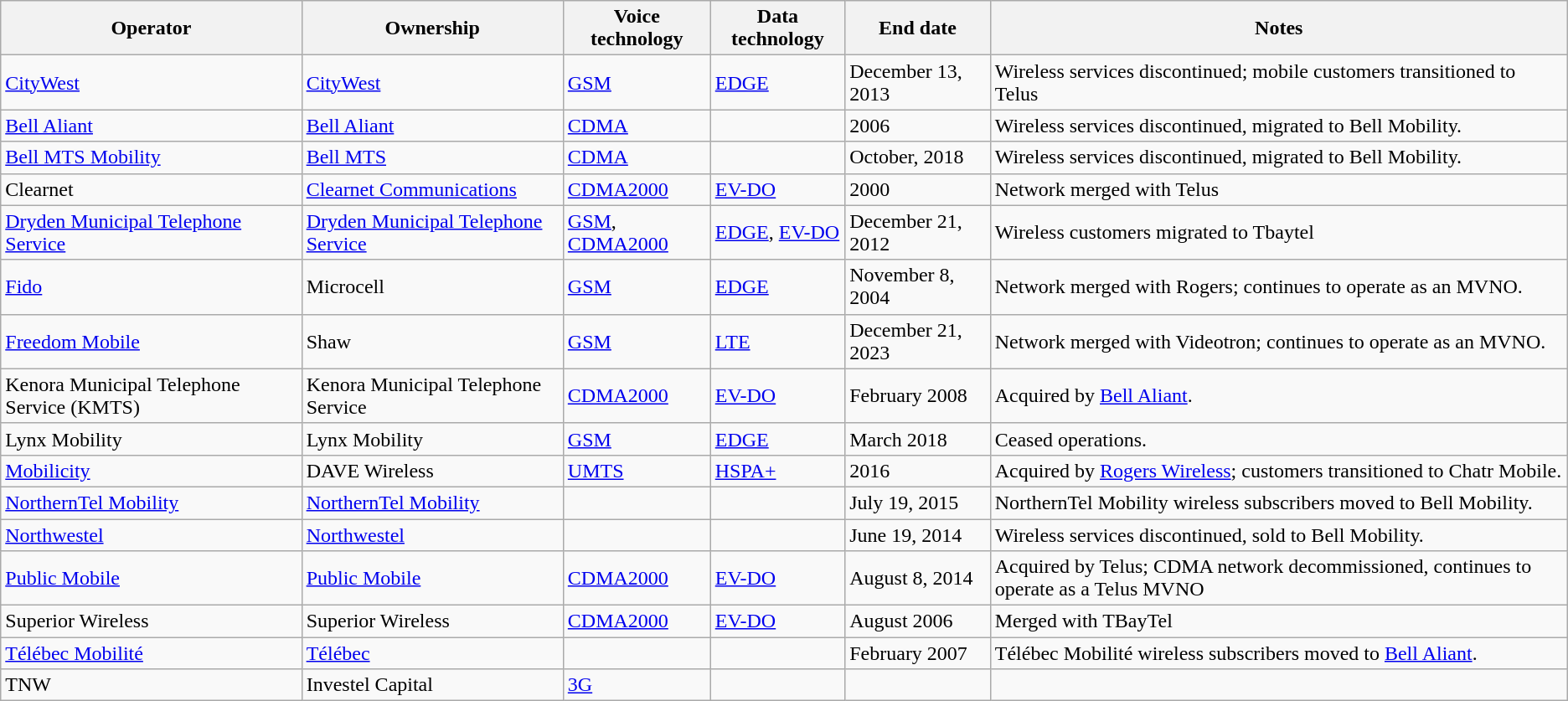<table class="wikitable sortable toccolours" cellpadding="3" border="1" style="border-collapse:collapse">
<tr>
<th>Operator</th>
<th>Ownership</th>
<th>Voice technology</th>
<th>Data technology</th>
<th>End date</th>
<th class="unsortable">Notes</th>
</tr>
<tr>
<td><a href='#'>CityWest</a></td>
<td><a href='#'>CityWest</a></td>
<td><a href='#'>GSM</a></td>
<td><a href='#'>EDGE</a></td>
<td>December 13, 2013</td>
<td>Wireless services discontinued; mobile customers transitioned to Telus</td>
</tr>
<tr>
<td><a href='#'>Bell Aliant</a></td>
<td><a href='#'>Bell Aliant</a></td>
<td><a href='#'>CDMA</a></td>
<td></td>
<td>2006</td>
<td>Wireless services discontinued, migrated to Bell Mobility.</td>
</tr>
<tr>
<td><a href='#'>Bell MTS Mobility</a></td>
<td><a href='#'>Bell MTS</a></td>
<td><a href='#'>CDMA</a></td>
<td></td>
<td>October, 2018</td>
<td>Wireless services discontinued, migrated to Bell Mobility.</td>
</tr>
<tr>
<td>Clearnet</td>
<td><a href='#'>Clearnet Communications</a></td>
<td><a href='#'>CDMA2000</a></td>
<td><a href='#'>EV-DO</a></td>
<td>2000</td>
<td>Network merged with Telus</td>
</tr>
<tr>
<td><a href='#'>Dryden Municipal Telephone Service</a></td>
<td><a href='#'>Dryden Municipal Telephone Service</a></td>
<td><a href='#'>GSM</a>, <a href='#'>CDMA2000</a></td>
<td><a href='#'>EDGE</a>, <a href='#'>EV-DO</a></td>
<td>December 21, 2012</td>
<td>Wireless customers migrated to Tbaytel</td>
</tr>
<tr>
<td><a href='#'>Fido</a></td>
<td>Microcell</td>
<td><a href='#'>GSM</a></td>
<td><a href='#'>EDGE</a></td>
<td>November 8, 2004</td>
<td>Network merged with Rogers; continues to operate as an MVNO.</td>
</tr>
<tr>
<td><a href='#'>Freedom Mobile</a></td>
<td>Shaw</td>
<td><a href='#'>GSM</a></td>
<td><a href='#'>LTE</a></td>
<td>December 21, 2023</td>
<td>Network merged with Videotron; continues to operate as an MVNO.</td>
</tr>
<tr>
<td>Kenora Municipal Telephone Service (KMTS)</td>
<td>Kenora Municipal Telephone Service</td>
<td><a href='#'>CDMA2000</a></td>
<td><a href='#'>EV-DO</a></td>
<td>February 2008</td>
<td>Acquired by <a href='#'>Bell Aliant</a>.</td>
</tr>
<tr>
<td>Lynx Mobility</td>
<td>Lynx Mobility</td>
<td><a href='#'>GSM</a></td>
<td><a href='#'>EDGE</a></td>
<td>March 2018</td>
<td>Ceased operations.</td>
</tr>
<tr>
<td><a href='#'>Mobilicity</a></td>
<td>DAVE Wireless</td>
<td><a href='#'>UMTS</a></td>
<td><a href='#'>HSPA+</a></td>
<td>2016</td>
<td>Acquired by <a href='#'>Rogers Wireless</a>; customers transitioned to Chatr Mobile.</td>
</tr>
<tr>
<td><a href='#'>NorthernTel Mobility</a></td>
<td><a href='#'>NorthernTel Mobility</a></td>
<td></td>
<td></td>
<td>July 19, 2015</td>
<td>NorthernTel Mobility wireless subscribers moved to Bell Mobility.</td>
</tr>
<tr>
<td><a href='#'>Northwestel</a></td>
<td><a href='#'>Northwestel</a></td>
<td></td>
<td></td>
<td>June 19, 2014</td>
<td>Wireless services discontinued, sold to Bell Mobility.</td>
</tr>
<tr>
<td><a href='#'>Public Mobile</a></td>
<td><a href='#'>Public Mobile</a></td>
<td><a href='#'>CDMA2000</a></td>
<td><a href='#'>EV-DO</a></td>
<td>August 8, 2014</td>
<td>Acquired by Telus; CDMA network decommissioned, continues to operate as a Telus MVNO</td>
</tr>
<tr>
<td>Superior Wireless</td>
<td>Superior Wireless</td>
<td><a href='#'>CDMA2000</a></td>
<td><a href='#'>EV-DO</a></td>
<td>August 2006</td>
<td>Merged with TBayTel</td>
</tr>
<tr>
<td><a href='#'>Télébec Mobilité</a></td>
<td><a href='#'>Télébec</a></td>
<td></td>
<td></td>
<td>February 2007</td>
<td>Télébec Mobilité wireless subscribers moved to <a href='#'>Bell Aliant</a>.</td>
</tr>
<tr>
<td>TNW</td>
<td>Investel Capital</td>
<td><a href='#'>3G</a></td>
<td></td>
<td></td>
<td></td>
</tr>
</table>
